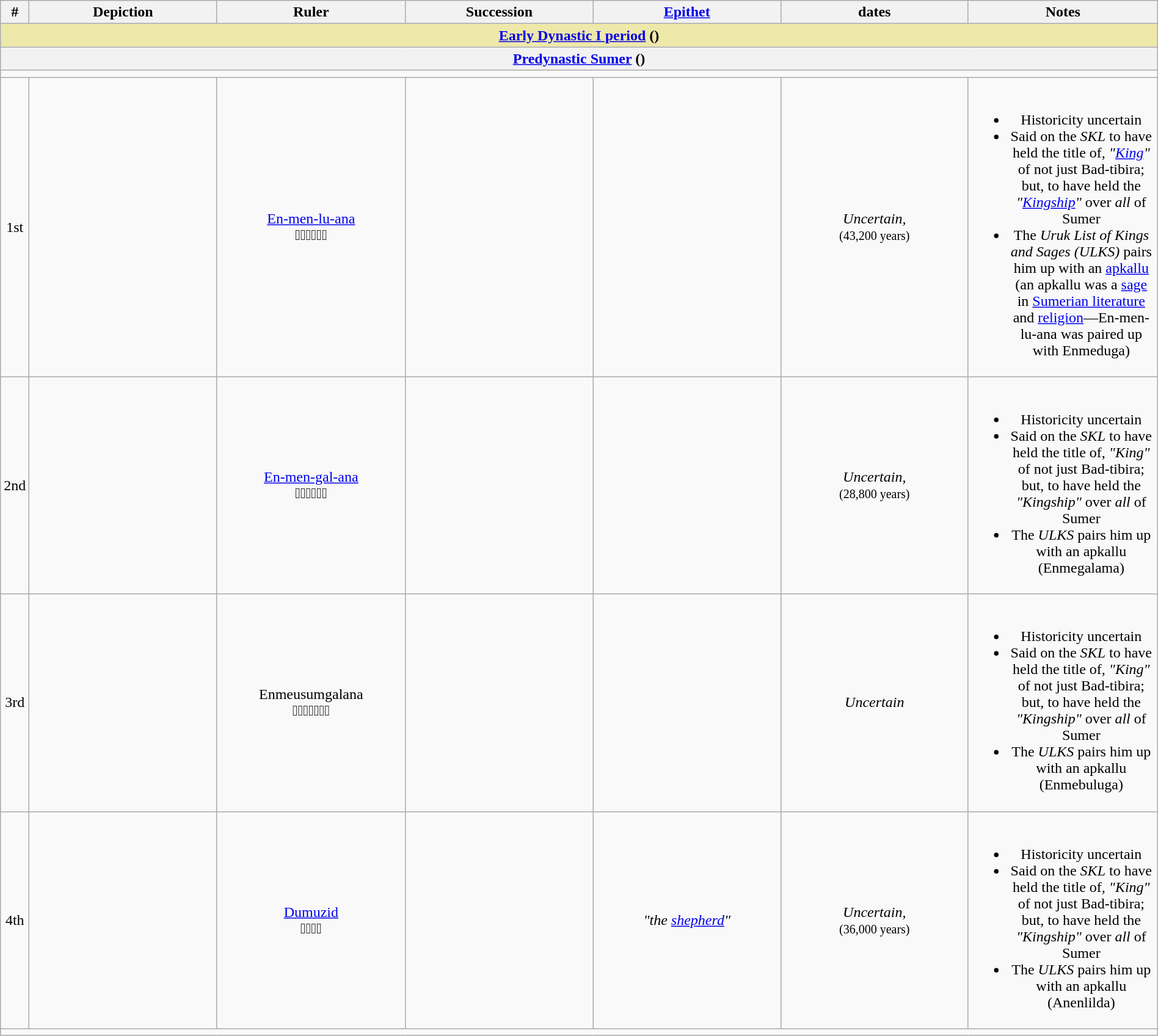<table class="wikitable"border="1"style="width:100%;text-align:center">
<tr>
<th width="1%">#</th>
<th width="16.5%">Depiction</th>
<th width="16.5%">Ruler</th>
<th width="16.5%">Succession</th>
<th width="16.5%"><a href='#'>Epithet</a></th>
<th width="16.5%"> dates</th>
<th width="16.5%">Notes</th>
</tr>
<tr>
<td colspan="7"align="center"style="background-color:palegoldenrod"><strong><a href='#'>Early Dynastic I period</a> ()</strong></td>
</tr>
<tr>
<th colspan="7"><a href='#'>Predynastic Sumer</a> ()</th>
</tr>
<tr>
<td colspan="7"align="left"></td>
</tr>
<tr>
<td>1st</td>
<td></td>
<td><a href='#'>En-men-lu-ana</a><br>𒂗𒈨𒂗𒇽𒀭𒈾</td>
<td></td>
<td></td>
<td><em>Uncertain,</em> <br><small>(43,200 years)</small></td>
<td><br><ul><li>Historicity uncertain</li><li>Said on the <em>SKL</em> to have held the title of, <em>"<a href='#'>King</a>"</em> of not just Bad-tibira; but, to have held the <em>"<a href='#'>Kingship</a>"</em> over <em>all</em> of Sumer</li><li>The <em>Uruk List of Kings and Sages (ULKS)</em> pairs him up with an <a href='#'>apkallu</a> (an apkallu was a <a href='#'>sage</a> in <a href='#'>Sumerian literature</a> and <a href='#'>religion</a>—En-men-lu-ana was paired up with Enmeduga)</li></ul></td>
</tr>
<tr>
<td>2nd</td>
<td></td>
<td><a href='#'>En-men-gal-ana</a><br>𒂗𒈨𒂗𒃲𒀭𒈾</td>
<td></td>
<td></td>
<td><em>Uncertain,</em> <br><small>(28,800 years)</small></td>
<td><br><ul><li>Historicity uncertain</li><li>Said on the <em>SKL</em> to have held the title of, <em>"King"</em> of not just Bad-tibira; but, to have held the <em>"Kingship"</em> over <em>all</em> of Sumer</li><li>The <em>ULKS</em> pairs him up with an apkallu (Enmegalama)</li></ul></td>
</tr>
<tr>
<td>3rd</td>
<td></td>
<td>Enmeusumgalana<br>𒁹𒂗𒈨𒃲𒁔𒀭𒈾</td>
<td></td>
<td></td>
<td><em>Uncertain</em></td>
<td><br><ul><li>Historicity uncertain</li><li>Said on the <em>SKL</em> to have held the title of, <em>"King"</em> of not just Bad-tibira; but, to have held the <em>"Kingship"</em> over <em>all</em> of Sumer</li><li>The <em>ULKS</em> pairs him up with an apkallu (Enmebuluga)</li></ul></td>
</tr>
<tr>
<td>4th</td>
<td></td>
<td><a href='#'>Dumuzid</a><br>𒌉𒍣𒉺𒇻</td>
<td></td>
<td><em>"the <a href='#'>shepherd</a>"</em></td>
<td><em>Uncertain,</em> <br><small>(36,000 years)</small></td>
<td><br><ul><li>Historicity uncertain</li><li>Said on the <em>SKL</em> to have held the title of, <em>"King"</em> of not just Bad-tibira; but, to have held the <em>"Kingship"</em> over <em>all</em> of Sumer</li><li>The <em>ULKS</em> pairs him up with an apkallu (Anenlilda)</li></ul></td>
</tr>
<tr>
<td colspan="7"align="left"></td>
</tr>
</table>
